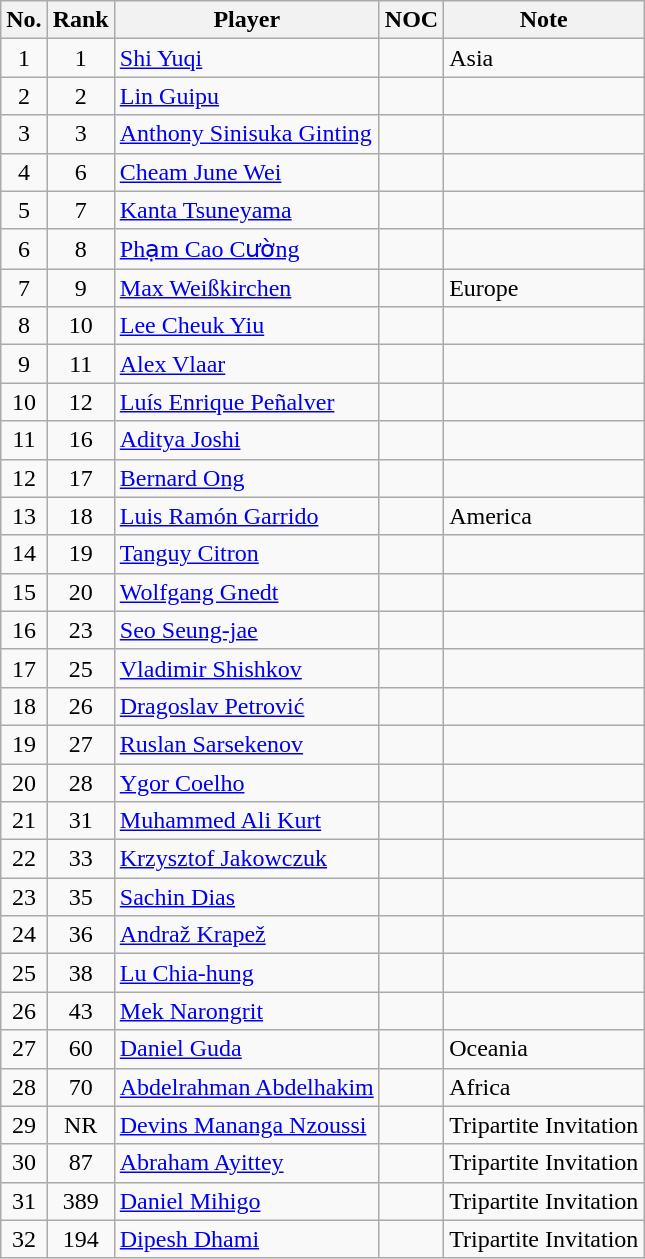<table class="wikitable">
<tr>
<th>No.</th>
<th>Rank</th>
<th>Player</th>
<th>NOC</th>
<th>Note</th>
</tr>
<tr>
<td align="center">1</td>
<td align="center">1</td>
<td><a href='#'>Shi Yuqi</a></td>
<td></td>
<td>Asia</td>
</tr>
<tr>
<td align="center">2</td>
<td align="center">2</td>
<td><a href='#'>Lin Guipu</a></td>
<td></td>
<td></td>
</tr>
<tr>
<td align="center">3</td>
<td align="center">3</td>
<td><a href='#'>Anthony Sinisuka Ginting</a></td>
<td></td>
<td></td>
</tr>
<tr>
<td align="center">4</td>
<td align="center">6</td>
<td><a href='#'>Cheam June Wei</a></td>
<td></td>
<td></td>
</tr>
<tr>
<td align="center">5</td>
<td align="center">7</td>
<td><a href='#'>Kanta Tsuneyama</a></td>
<td></td>
<td></td>
</tr>
<tr>
<td align="center">6</td>
<td align="center">8</td>
<td><a href='#'>Phạm Cao Cường</a></td>
<td></td>
<td></td>
</tr>
<tr>
<td align="center">7</td>
<td align="center">9</td>
<td><a href='#'>Max Weißkirchen</a></td>
<td></td>
<td>Europe</td>
</tr>
<tr>
<td align="center">8</td>
<td align="center">10</td>
<td><a href='#'>Lee Cheuk Yiu</a></td>
<td></td>
<td></td>
</tr>
<tr>
<td align="center">9</td>
<td align="center">11</td>
<td><a href='#'>Alex Vlaar</a></td>
<td></td>
<td></td>
</tr>
<tr>
<td align="center">10</td>
<td align="center">12</td>
<td><a href='#'>Luís Enrique Peñalver</a></td>
<td></td>
<td></td>
</tr>
<tr>
<td align="center">11</td>
<td align="center">16</td>
<td><a href='#'>Aditya Joshi</a></td>
<td></td>
<td></td>
</tr>
<tr>
<td align="center">12</td>
<td align="center">17</td>
<td><a href='#'>Bernard Ong</a></td>
<td></td>
<td></td>
</tr>
<tr>
<td align="center">13</td>
<td align="center">18</td>
<td><a href='#'>Luis Ramón Garrido</a></td>
<td></td>
<td>America</td>
</tr>
<tr>
<td align="center">14</td>
<td align="center">19</td>
<td><a href='#'>Tanguy Citron</a></td>
<td></td>
<td></td>
</tr>
<tr>
<td align="center">15</td>
<td align="center">20</td>
<td><a href='#'>Wolfgang Gnedt</a></td>
<td></td>
<td></td>
</tr>
<tr>
<td align="center">16</td>
<td align="center">23</td>
<td><a href='#'>Seo Seung-jae</a></td>
<td></td>
<td></td>
</tr>
<tr>
<td align="center">17</td>
<td align="center">25</td>
<td><a href='#'>Vladimir Shishkov</a></td>
<td></td>
<td></td>
</tr>
<tr>
<td align="center">18</td>
<td align="center">26</td>
<td><a href='#'>Dragoslav Petrović</a></td>
<td></td>
<td></td>
</tr>
<tr>
<td align="center">19</td>
<td align="center">27</td>
<td><a href='#'>Ruslan Sarsekenov</a></td>
<td></td>
<td></td>
</tr>
<tr>
<td align="center">20</td>
<td align="center">28</td>
<td><a href='#'>Ygor Coelho</a></td>
<td></td>
<td></td>
</tr>
<tr>
<td align="center">21</td>
<td align="center">31</td>
<td><a href='#'>Muhammed Ali Kurt</a></td>
<td></td>
<td></td>
</tr>
<tr>
<td align="center">22</td>
<td align="center">33</td>
<td><a href='#'>Krzysztof Jakowczuk</a></td>
<td></td>
<td></td>
</tr>
<tr>
<td align="center">23</td>
<td align="center">35</td>
<td><a href='#'>Sachin Dias</a></td>
<td></td>
<td></td>
</tr>
<tr>
<td align="center">24</td>
<td align="center">36</td>
<td><a href='#'>Andraž Krapež</a></td>
<td></td>
<td></td>
</tr>
<tr>
<td align="center">25</td>
<td align="center">38</td>
<td><a href='#'>Lu Chia-hung</a></td>
<td></td>
<td></td>
</tr>
<tr>
<td align="center">26</td>
<td align="center">43</td>
<td><a href='#'>Mek Narongrit</a></td>
<td></td>
<td></td>
</tr>
<tr>
<td align="center">27</td>
<td align="center">60</td>
<td><a href='#'>Daniel Guda</a></td>
<td></td>
<td>Oceania</td>
</tr>
<tr>
<td align="center">28</td>
<td align="center">70</td>
<td><a href='#'>Abdelrahman Abdelhakim</a></td>
<td></td>
<td>Africa</td>
</tr>
<tr>
<td align="center">29</td>
<td align="center">NR</td>
<td><a href='#'>Devins Mananga Nzoussi</a></td>
<td></td>
<td>Tripartite Invitation</td>
</tr>
<tr>
<td align="center">30</td>
<td align="center">87</td>
<td><a href='#'>Abraham Ayittey</a></td>
<td></td>
<td>Tripartite Invitation</td>
</tr>
<tr>
<td align="center">31</td>
<td align="center">389</td>
<td><a href='#'>Daniel Mihigo</a></td>
<td></td>
<td>Tripartite Invitation</td>
</tr>
<tr>
<td align="center">32</td>
<td align="center">194</td>
<td><a href='#'>Dipesh Dhami</a></td>
<td></td>
<td>Tripartite Invitation</td>
</tr>
</table>
